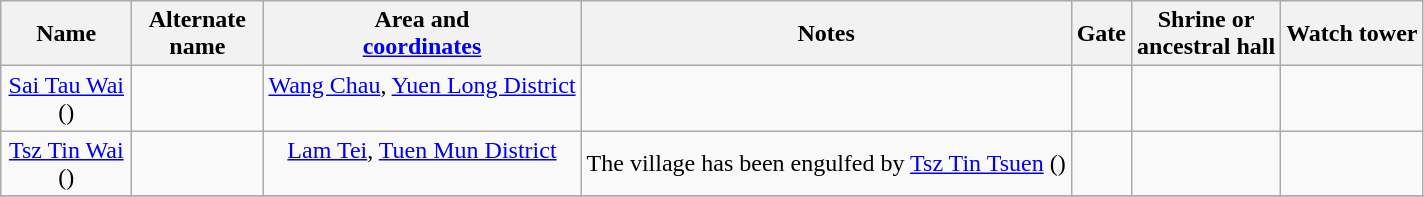<table class="wikitable sortable" style="text-align:center" style="width:95%">
<tr>
<th style="width:80px;">Name</th>
<th style="width:80px;">Alternate name</th>
<th>Area and<br><a href='#'>coordinates</a></th>
<th>Notes</th>
<th>Gate</th>
<th>Shrine or<br>ancestral hall</th>
<th>Watch tower</th>
</tr>
<tr>
<td><a href='#'>Sai Tau Wai</a><br>()</td>
<td></td>
<td style="text-align:center"><a href='#'>Wang Chau</a>, <a href='#'>Yuen Long District</a><br><br></td>
<td></td>
<td></td>
<td></td>
<td></td>
</tr>
<tr>
<td><a href='#'>Tsz Tin Wai</a><br>()</td>
<td></td>
<td style="text-align:center"><a href='#'>Lam Tei</a>, <a href='#'>Tuen Mun District</a><br><br></td>
<td>The village has been engulfed by <a href='#'>Tsz Tin Tsuen</a> ()</td>
<td></td>
<td></td>
<td></td>
</tr>
<tr>
</tr>
</table>
